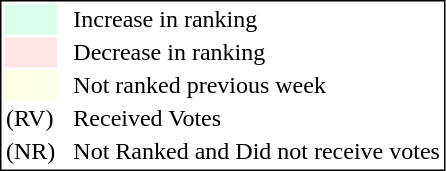<table style="border:1px solid black;">
<tr>
<td style="background:#D8FFEB; width:20px;"></td>
<td> </td>
<td>Increase in ranking</td>
</tr>
<tr>
<td style="background:#FFE6E6; width:20px;"></td>
<td> </td>
<td>Decrease in ranking</td>
</tr>
<tr>
<td style="background:#FFFFE6; width:20px;"></td>
<td> </td>
<td>Not ranked previous week</td>
</tr>
<tr>
<td>(RV)</td>
<td> </td>
<td>Received Votes</td>
</tr>
<tr>
<td>(NR)</td>
<td> </td>
<td>Not Ranked and Did not receive votes</td>
</tr>
</table>
